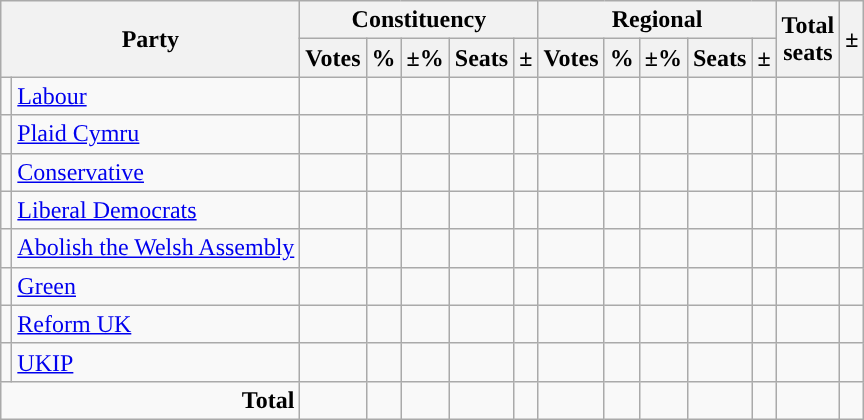<table class="wikitable">
<tr>
<th colspan="2" rowspan="2">Party</th>
<th colspan="5">Constituency</th>
<th colspan="5">Regional</th>
<th rowspan="2">Total<br>seats</th>
<th rowspan="2">±</th>
</tr>
<tr>
<th>Votes</th>
<th>%</th>
<th>±%</th>
<th>Seats</th>
<th>±</th>
<th>Votes</th>
<th>%</th>
<th>±%</th>
<th>Seats</th>
<th>±</th>
</tr>
<tr>
<td style="color:inherit;background:"></td>
<td><a href='#'>Labour</a></td>
<td></td>
<td></td>
<td></td>
<td></td>
<td></td>
<td></td>
<td></td>
<td></td>
<td></td>
<td></td>
<td></td>
<td></td>
</tr>
<tr>
<td style="color:inherit;background:"></td>
<td><a href='#'>Plaid Cymru</a></td>
<td></td>
<td></td>
<td></td>
<td></td>
<td></td>
<td></td>
<td></td>
<td></td>
<td></td>
<td></td>
<td></td>
<td></td>
</tr>
<tr>
<td style="color:inherit;background:"></td>
<td><a href='#'>Conservative</a></td>
<td></td>
<td></td>
<td></td>
<td></td>
<td></td>
<td></td>
<td></td>
<td></td>
<td></td>
<td></td>
<td></td>
<td></td>
</tr>
<tr>
<td style="color:inherit;background:"></td>
<td><a href='#'>Liberal Democrats</a></td>
<td></td>
<td></td>
<td></td>
<td></td>
<td></td>
<td></td>
<td></td>
<td></td>
<td></td>
<td></td>
<td></td>
<td></td>
</tr>
<tr>
<td style="color:inherit;background:"></td>
<td><a href='#'>Abolish the Welsh Assembly</a></td>
<td></td>
<td></td>
<td></td>
<td></td>
<td></td>
<td></td>
<td></td>
<td></td>
<td></td>
<td></td>
<td></td>
<td></td>
</tr>
<tr>
<td style="color:inherit;background:"></td>
<td><a href='#'>Green</a></td>
<td></td>
<td></td>
<td></td>
<td></td>
<td></td>
<td></td>
<td></td>
<td></td>
<td></td>
<td></td>
<td></td>
<td></td>
</tr>
<tr>
<td style="color:inherit;background:"></td>
<td><a href='#'>Reform UK</a></td>
<td></td>
<td></td>
<td></td>
<td></td>
<td></td>
<td></td>
<td></td>
<td></td>
<td></td>
<td></td>
<td></td>
<td></td>
</tr>
<tr>
<td style="color:inherit;background:"></td>
<td><a href='#'>UKIP</a></td>
<td></td>
<td></td>
<td></td>
<td></td>
<td></td>
<td></td>
<td></td>
<td></td>
<td></td>
<td></td>
<td></td>
<td></td>
</tr>
<tr>
<td colspan=2 align="right"><strong>Total</strong></td>
<td></td>
<td></td>
<td></td>
<td></td>
<td></td>
<td></td>
<td></td>
<td></td>
<td></td>
<td></td>
<td></td>
<td></td>
</tr>
</table>
